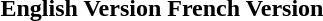<table>
<tr>
<th>English Version</th>
<th>French Version</th>
</tr>
<tr>
<td><br></td>
<td><br></td>
</tr>
</table>
